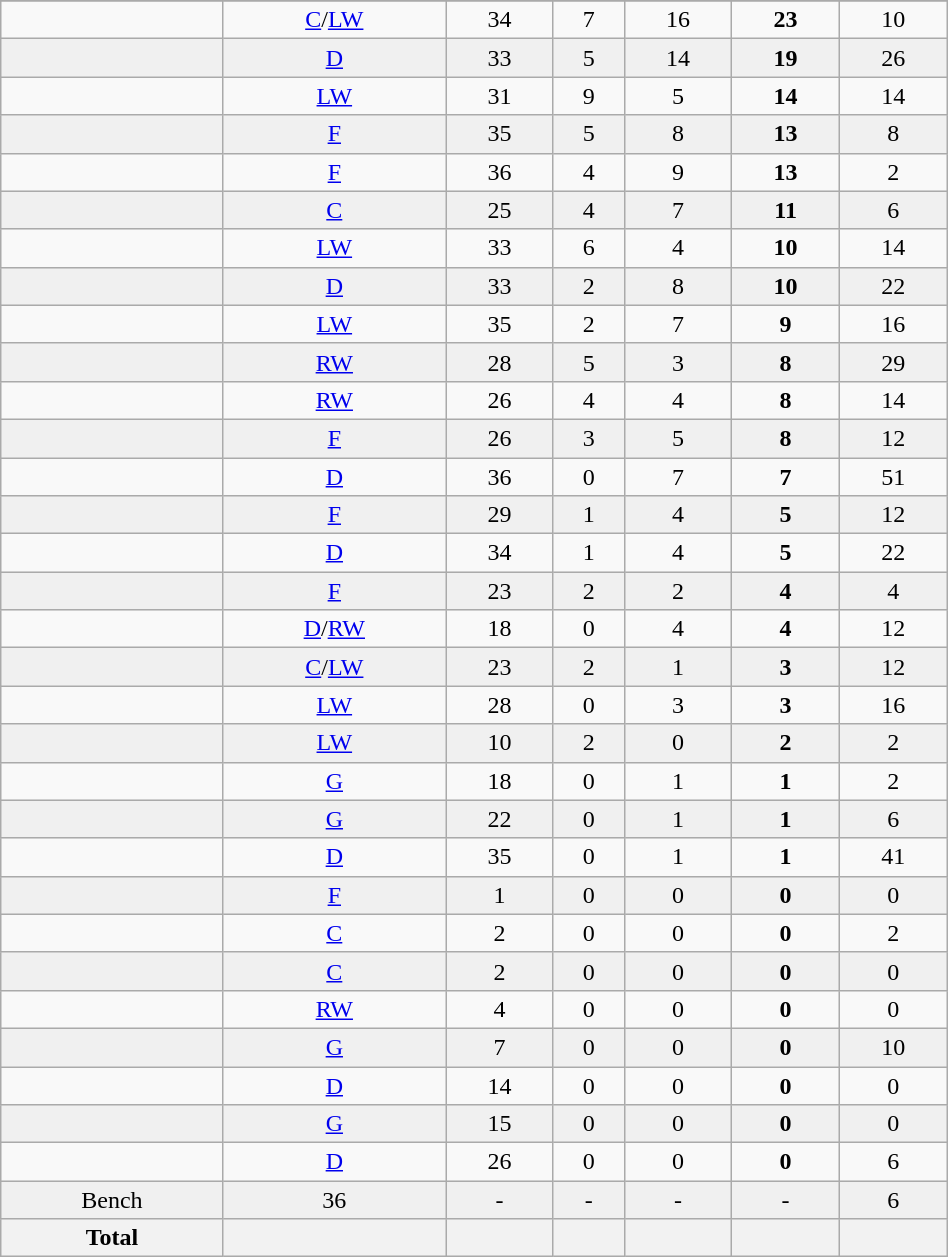<table class="wikitable sortable" width ="50%">
<tr align="center">
</tr>
<tr align="center" bgcolor="">
<td></td>
<td><a href='#'>C</a>/<a href='#'>LW</a></td>
<td>34</td>
<td>7</td>
<td>16</td>
<td><strong>23</strong></td>
<td>10</td>
</tr>
<tr align="center" bgcolor="f0f0f0">
<td></td>
<td><a href='#'>D</a></td>
<td>33</td>
<td>5</td>
<td>14</td>
<td><strong>19</strong></td>
<td>26</td>
</tr>
<tr align="center" bgcolor="">
<td></td>
<td><a href='#'>LW</a></td>
<td>31</td>
<td>9</td>
<td>5</td>
<td><strong>14</strong></td>
<td>14</td>
</tr>
<tr align="center" bgcolor="f0f0f0">
<td></td>
<td><a href='#'>F</a></td>
<td>35</td>
<td>5</td>
<td>8</td>
<td><strong>13</strong></td>
<td>8</td>
</tr>
<tr align="center" bgcolor="">
<td></td>
<td><a href='#'>F</a></td>
<td>36</td>
<td>4</td>
<td>9</td>
<td><strong>13</strong></td>
<td>2</td>
</tr>
<tr align="center" bgcolor="f0f0f0">
<td></td>
<td><a href='#'>C</a></td>
<td>25</td>
<td>4</td>
<td>7</td>
<td><strong>11</strong></td>
<td>6</td>
</tr>
<tr align="center" bgcolor="">
<td></td>
<td><a href='#'>LW</a></td>
<td>33</td>
<td>6</td>
<td>4</td>
<td><strong>10</strong></td>
<td>14</td>
</tr>
<tr align="center" bgcolor="f0f0f0">
<td></td>
<td><a href='#'>D</a></td>
<td>33</td>
<td>2</td>
<td>8</td>
<td><strong>10</strong></td>
<td>22</td>
</tr>
<tr align="center" bgcolor="">
<td></td>
<td><a href='#'>LW</a></td>
<td>35</td>
<td>2</td>
<td>7</td>
<td><strong>9</strong></td>
<td>16</td>
</tr>
<tr align="center" bgcolor="f0f0f0">
<td></td>
<td><a href='#'>RW</a></td>
<td>28</td>
<td>5</td>
<td>3</td>
<td><strong>8</strong></td>
<td>29</td>
</tr>
<tr align="center" bgcolor="">
<td></td>
<td><a href='#'>RW</a></td>
<td>26</td>
<td>4</td>
<td>4</td>
<td><strong>8</strong></td>
<td>14</td>
</tr>
<tr align="center" bgcolor="f0f0f0">
<td></td>
<td><a href='#'>F</a></td>
<td>26</td>
<td>3</td>
<td>5</td>
<td><strong>8</strong></td>
<td>12</td>
</tr>
<tr align="center" bgcolor="">
<td></td>
<td><a href='#'>D</a></td>
<td>36</td>
<td>0</td>
<td>7</td>
<td><strong>7</strong></td>
<td>51</td>
</tr>
<tr align="center" bgcolor="f0f0f0">
<td></td>
<td><a href='#'>F</a></td>
<td>29</td>
<td>1</td>
<td>4</td>
<td><strong>5</strong></td>
<td>12</td>
</tr>
<tr align="center" bgcolor="">
<td></td>
<td><a href='#'>D</a></td>
<td>34</td>
<td>1</td>
<td>4</td>
<td><strong>5</strong></td>
<td>22</td>
</tr>
<tr align="center" bgcolor="f0f0f0">
<td></td>
<td><a href='#'>F</a></td>
<td>23</td>
<td>2</td>
<td>2</td>
<td><strong>4</strong></td>
<td>4</td>
</tr>
<tr align="center" bgcolor="">
<td></td>
<td><a href='#'>D</a>/<a href='#'>RW</a></td>
<td>18</td>
<td>0</td>
<td>4</td>
<td><strong>4</strong></td>
<td>12</td>
</tr>
<tr align="center" bgcolor="f0f0f0">
<td></td>
<td><a href='#'>C</a>/<a href='#'>LW</a></td>
<td>23</td>
<td>2</td>
<td>1</td>
<td><strong>3</strong></td>
<td>12</td>
</tr>
<tr align="center" bgcolor="">
<td></td>
<td><a href='#'>LW</a></td>
<td>28</td>
<td>0</td>
<td>3</td>
<td><strong>3</strong></td>
<td>16</td>
</tr>
<tr align="center" bgcolor="f0f0f0">
<td></td>
<td><a href='#'>LW</a></td>
<td>10</td>
<td>2</td>
<td>0</td>
<td><strong>2</strong></td>
<td>2</td>
</tr>
<tr align="center" bgcolor="">
<td></td>
<td><a href='#'>G</a></td>
<td>18</td>
<td>0</td>
<td>1</td>
<td><strong>1</strong></td>
<td>2</td>
</tr>
<tr align="center" bgcolor="f0f0f0">
<td></td>
<td><a href='#'>G</a></td>
<td>22</td>
<td>0</td>
<td>1</td>
<td><strong>1</strong></td>
<td>6</td>
</tr>
<tr align="center" bgcolor="">
<td></td>
<td><a href='#'>D</a></td>
<td>35</td>
<td>0</td>
<td>1</td>
<td><strong>1</strong></td>
<td>41</td>
</tr>
<tr align="center" bgcolor="f0f0f0">
<td></td>
<td><a href='#'>F</a></td>
<td>1</td>
<td>0</td>
<td>0</td>
<td><strong>0</strong></td>
<td>0</td>
</tr>
<tr align="center" bgcolor="">
<td></td>
<td><a href='#'>C</a></td>
<td>2</td>
<td>0</td>
<td>0</td>
<td><strong>0</strong></td>
<td>2</td>
</tr>
<tr align="center" bgcolor="f0f0f0">
<td></td>
<td><a href='#'>C</a></td>
<td>2</td>
<td>0</td>
<td>0</td>
<td><strong>0</strong></td>
<td>0</td>
</tr>
<tr align="center" bgcolor="">
<td></td>
<td><a href='#'>RW</a></td>
<td>4</td>
<td>0</td>
<td>0</td>
<td><strong>0</strong></td>
<td>0</td>
</tr>
<tr align="center" bgcolor="f0f0f0">
<td></td>
<td><a href='#'>G</a></td>
<td>7</td>
<td>0</td>
<td>0</td>
<td><strong>0</strong></td>
<td>10</td>
</tr>
<tr align="center" bgcolor="">
<td></td>
<td><a href='#'>D</a></td>
<td>14</td>
<td>0</td>
<td>0</td>
<td><strong>0</strong></td>
<td>0</td>
</tr>
<tr align="center" bgcolor="f0f0f0">
<td></td>
<td><a href='#'>G</a></td>
<td>15</td>
<td>0</td>
<td>0</td>
<td><strong>0</strong></td>
<td>0</td>
</tr>
<tr align="center" bgcolor="">
<td></td>
<td><a href='#'>D</a></td>
<td>26</td>
<td>0</td>
<td>0</td>
<td><strong>0</strong></td>
<td>6</td>
</tr>
<tr align="center" bgcolor="f0f0f0">
<td>Bench</td>
<td>36</td>
<td>-</td>
<td>-</td>
<td>-</td>
<td>-</td>
<td>6</td>
</tr>
<tr>
<th>Total</th>
<th></th>
<th></th>
<th></th>
<th></th>
<th></th>
<th></th>
</tr>
</table>
